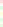<table style="font-size: 85%">
<tr>
<td style="background:#fdd;"></td>
</tr>
<tr>
<td style="background:#dfd;"></td>
</tr>
<tr>
<td style="background:#ffd;"></td>
</tr>
<tr>
<td style="background:#dfd;"></td>
</tr>
<tr>
<td style="background:#dfd;"></td>
</tr>
</table>
